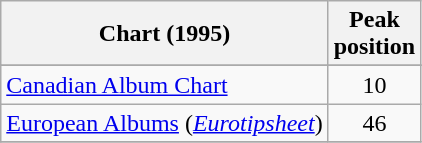<table class="wikitable sortable">
<tr>
<th>Chart (1995)</th>
<th>Peak<br>position</th>
</tr>
<tr>
</tr>
<tr>
</tr>
<tr>
</tr>
<tr>
</tr>
<tr>
</tr>
<tr>
</tr>
<tr>
</tr>
<tr>
</tr>
<tr>
</tr>
<tr>
</tr>
<tr>
<td><a href='#'>Canadian Album Chart</a></td>
<td style="text-align:center;">10</td>
</tr>
<tr>
<td><a href='#'>European Albums</a> (<em><a href='#'>Eurotipsheet</a></em>)</td>
<td style="text-align:center;">46</td>
</tr>
<tr>
</tr>
</table>
